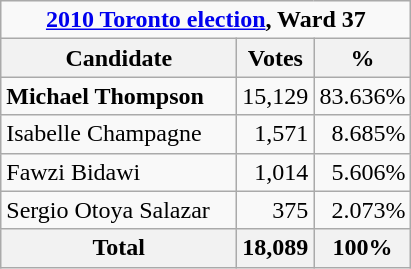<table class="wikitable" style="margin-bottom:0;">
<tr>
<td Colspan="3" align="center"><strong><a href='#'>2010 Toronto election</a>, Ward 37</strong></td>
</tr>
<tr>
<th bgcolor="#DDDDFF" width="150px">Candidate</th>
<th bgcolor="#DDDDFF">Votes</th>
<th bgcolor="#DDDDFF">%</th>
</tr>
<tr>
<td><strong>Michael Thompson</strong></td>
<td align=right>15,129</td>
<td align=right>83.636%</td>
</tr>
<tr>
<td>Isabelle Champagne</td>
<td align=right>1,571</td>
<td align=right>8.685%</td>
</tr>
<tr>
<td>Fawzi Bidawi</td>
<td align=right>1,014</td>
<td align=right>5.606%</td>
</tr>
<tr>
<td>Sergio Otoya Salazar</td>
<td align=right>375</td>
<td align=right>2.073%</td>
</tr>
<tr>
<th>Total</th>
<th align=right>18,089</th>
<th align=right>100%</th>
</tr>
</table>
